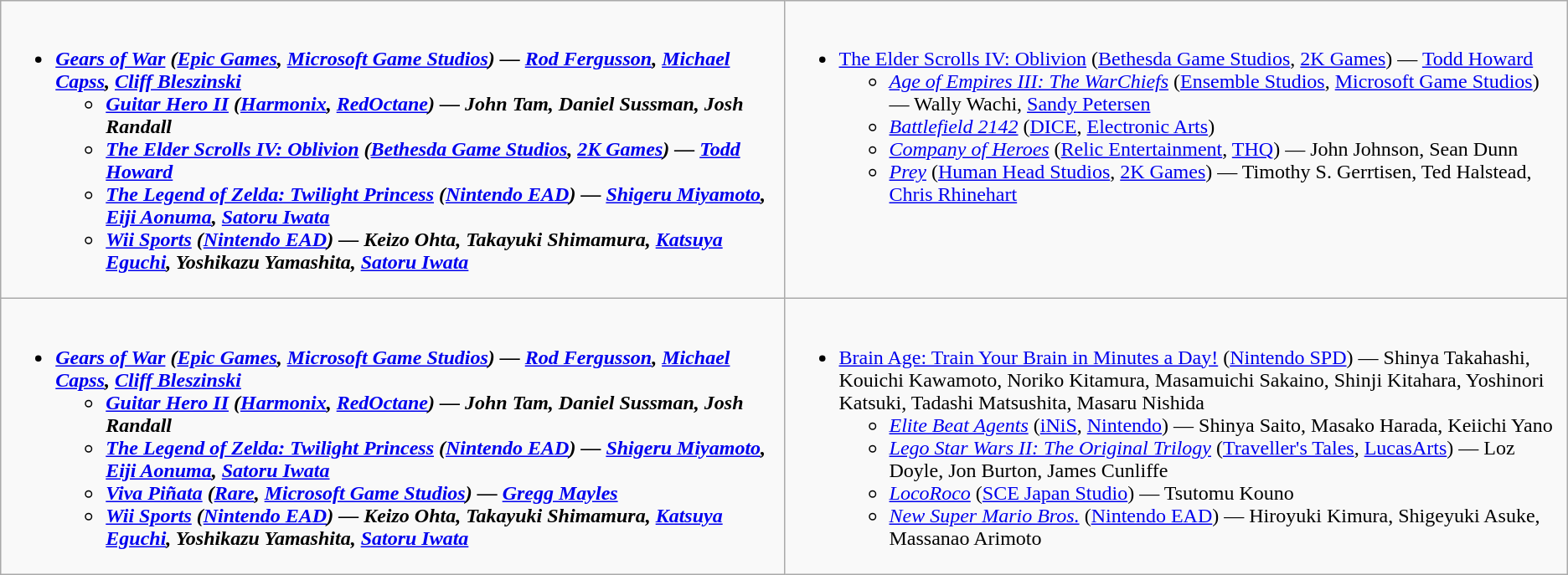<table class="wikitable">
<tr>
<td valign="top" width="50%"><br><ul><li><strong><em><a href='#'>Gears of War</a><em> (<a href='#'>Epic Games</a>, <a href='#'>Microsoft Game Studios</a>) — <a href='#'>Rod Fergusson</a>, <a href='#'>Michael Capss</a>, <a href='#'>Cliff Bleszinski</a><strong><ul><li></em><a href='#'>Guitar Hero II</a><em> (<a href='#'>Harmonix</a>, <a href='#'>RedOctane</a>) — John Tam, Daniel Sussman, Josh Randall</li><li></em><a href='#'>The Elder Scrolls IV: Oblivion</a><em> (<a href='#'>Bethesda Game Studios</a>, <a href='#'>2K Games</a>) — <a href='#'>Todd Howard</a></li><li></em><a href='#'>The Legend of Zelda: Twilight Princess</a><em> (<a href='#'>Nintendo EAD</a>) — <a href='#'>Shigeru Miyamoto</a>, <a href='#'>Eiji Aonuma</a>, <a href='#'>Satoru Iwata</a></li><li></em><a href='#'>Wii Sports</a><em> (<a href='#'>Nintendo EAD</a>) — Keizo Ohta, Takayuki Shimamura, <a href='#'>Katsuya Eguchi</a>, Yoshikazu Yamashita, <a href='#'>Satoru Iwata</a></li></ul></li></ul></td>
<td valign="top" width="50%"><br><ul><li></em></strong><a href='#'>The Elder Scrolls IV: Oblivion</a></em> (<a href='#'>Bethesda Game Studios</a>, <a href='#'>2K Games</a>) — <a href='#'>Todd Howard</a></strong><ul><li><em><a href='#'>Age of Empires III: The WarChiefs</a></em> (<a href='#'>Ensemble Studios</a>, <a href='#'>Microsoft Game Studios</a>) — Wally Wachi, <a href='#'>Sandy Petersen</a></li><li><em><a href='#'>Battlefield 2142</a></em> (<a href='#'>DICE</a>, <a href='#'>Electronic Arts</a>)</li><li><em><a href='#'>Company of Heroes</a></em> (<a href='#'>Relic Entertainment</a>, <a href='#'>THQ</a>) — John Johnson, Sean Dunn</li><li><em><a href='#'>Prey</a></em> (<a href='#'>Human Head Studios</a>, <a href='#'>2K Games</a>) — Timothy S. Gerrtisen, Ted Halstead, <a href='#'>Chris Rhinehart</a></li></ul></li></ul></td>
</tr>
<tr>
<td valign="top" width="50%"><br><ul><li><strong><em><a href='#'>Gears of War</a><em> (<a href='#'>Epic Games</a>, <a href='#'>Microsoft Game Studios</a>) — <a href='#'>Rod Fergusson</a>, <a href='#'>Michael Capss</a>, <a href='#'>Cliff Bleszinski</a><strong><ul><li></em><a href='#'>Guitar Hero II</a><em> (<a href='#'>Harmonix</a>, <a href='#'>RedOctane</a>) — John Tam, Daniel Sussman, Josh Randall</li><li></em><a href='#'>The Legend of Zelda: Twilight Princess</a><em> (<a href='#'>Nintendo EAD</a>) — <a href='#'>Shigeru Miyamoto</a>, <a href='#'>Eiji Aonuma</a>, <a href='#'>Satoru Iwata</a></li><li></em><a href='#'>Viva Piñata</a><em> (<a href='#'>Rare</a>, <a href='#'>Microsoft Game Studios</a>) — <a href='#'>Gregg Mayles</a></li><li></em><a href='#'>Wii Sports</a><em> (<a href='#'>Nintendo EAD</a>) — Keizo Ohta, Takayuki Shimamura, <a href='#'>Katsuya Eguchi</a>, Yoshikazu Yamashita, <a href='#'>Satoru Iwata</a></li></ul></li></ul></td>
<td valign="top" width="50%"><br><ul><li></em></strong><a href='#'>Brain Age: Train Your Brain in Minutes a Day!</a></em> (<a href='#'>Nintendo SPD</a>) — Shinya Takahashi, Kouichi Kawamoto, Noriko Kitamura, Masamuichi Sakaino, Shinji Kitahara, Yoshinori Katsuki, Tadashi Matsushita, Masaru Nishida</strong><ul><li><em><a href='#'>Elite Beat Agents</a></em> (<a href='#'>iNiS</a>, <a href='#'>Nintendo</a>) — Shinya Saito, Masako Harada, Keiichi Yano</li><li><em><a href='#'>Lego Star Wars II: The Original Trilogy</a></em> (<a href='#'>Traveller's Tales</a>, <a href='#'>LucasArts</a>) — Loz Doyle, Jon Burton, James Cunliffe</li><li><em><a href='#'>LocoRoco</a></em> (<a href='#'>SCE Japan Studio</a>) — Tsutomu Kouno</li><li><em><a href='#'>New Super Mario Bros.</a></em> (<a href='#'>Nintendo EAD</a>) — Hiroyuki Kimura, Shigeyuki Asuke, Massanao Arimoto</li></ul></li></ul></td>
</tr>
</table>
